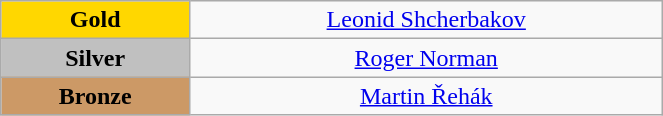<table class="wikitable" style="text-align:center; " width="35%">
<tr>
<td bgcolor="gold"><strong>Gold</strong></td>
<td><a href='#'>Leonid Shcherbakov</a><br>  <small><em></em></small></td>
</tr>
<tr>
<td bgcolor="silver"><strong>Silver</strong></td>
<td><a href='#'>Roger Norman</a><br>  <small><em></em></small></td>
</tr>
<tr>
<td bgcolor="CC9966"><strong>Bronze</strong></td>
<td><a href='#'>Martin Řehák</a><br>  <small><em></em></small></td>
</tr>
</table>
